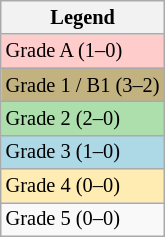<table class="wikitable" style="font-size:85%;">
<tr>
<th>Legend</th>
</tr>
<tr bgcolor="ffcccc">
<td>Grade A (1–0)</td>
</tr>
<tr bgcolor="C2B280">
<td>Grade 1 / B1 (3–2)</td>
</tr>
<tr bgcolor="ADDFAD">
<td>Grade 2 (2–0)</td>
</tr>
<tr bgcolor="lightblue">
<td>Grade 3 (1–0)</td>
</tr>
<tr bgcolor="ffecb2">
<td>Grade 4 (0–0)</td>
</tr>
<tr>
<td>Grade 5 (0–0)</td>
</tr>
</table>
